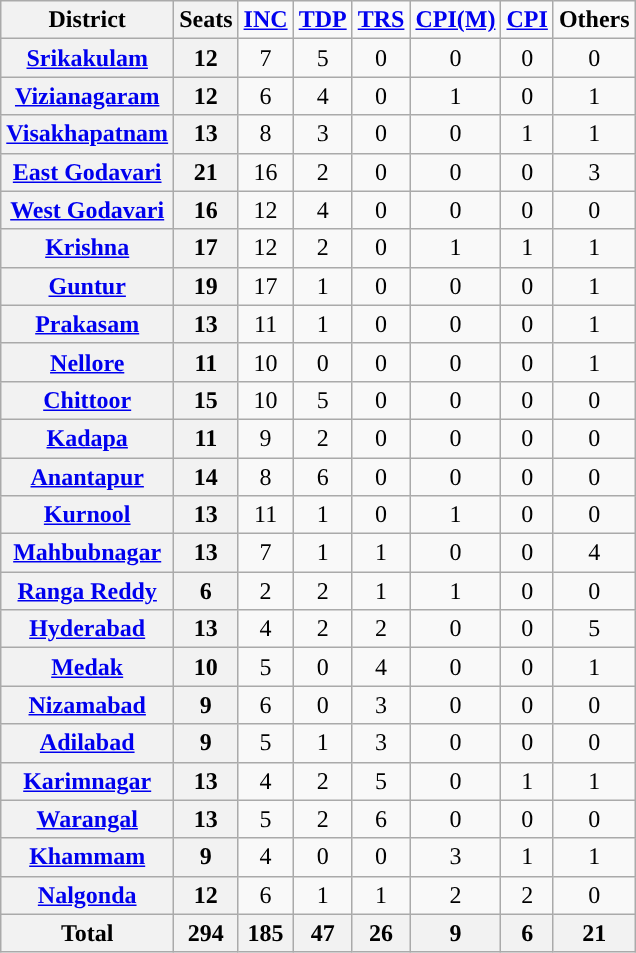<table class="wikitable sortable" style="text-align:center;">
<tr>
<th>District</th>
<th>Seats</th>
<td><a href='#'><span><strong>INC</strong></span></a></td>
<td><a href='#'><span><strong>TDP</strong></span></a></td>
<td><a href='#'><span><strong>TRS</strong></span></a></td>
<td><a href='#'><span><strong>CPI(M)</strong></span></a></td>
<td><a href='#'><span><strong>CPI</strong></span></a></td>
<td><span><strong>Others</strong></span></td>
</tr>
<tr>
<th><a href='#'>Srikakulam</a></th>
<th>12</th>
<td style="background:">7</td>
<td>5</td>
<td>0</td>
<td>0</td>
<td>0</td>
<td>0</td>
</tr>
<tr>
<th><a href='#'>Vizianagaram</a></th>
<th>12</th>
<td style="background:">6</td>
<td>4</td>
<td>0</td>
<td>1</td>
<td>0</td>
<td>1</td>
</tr>
<tr>
<th><a href='#'>Visakhapatnam</a></th>
<th>13</th>
<td style="background:">8</td>
<td>3</td>
<td>0</td>
<td>0</td>
<td>1</td>
<td>1</td>
</tr>
<tr>
<th><a href='#'>East Godavari</a></th>
<th>21</th>
<td style="background:">16</td>
<td>2</td>
<td>0</td>
<td>0</td>
<td>0</td>
<td>3</td>
</tr>
<tr>
<th><a href='#'>West Godavari</a></th>
<th>16</th>
<td style="background:">12</td>
<td>4</td>
<td>0</td>
<td>0</td>
<td>0</td>
<td>0</td>
</tr>
<tr>
<th><a href='#'>Krishna</a></th>
<th>17</th>
<td style="background:">12</td>
<td>2</td>
<td>0</td>
<td>1</td>
<td>1</td>
<td>1</td>
</tr>
<tr>
<th><a href='#'>Guntur</a></th>
<th>19</th>
<td style="background:">17</td>
<td>1</td>
<td>0</td>
<td>0</td>
<td>0</td>
<td>1</td>
</tr>
<tr>
<th><a href='#'>Prakasam</a></th>
<th>13</th>
<td style="background:">11</td>
<td>1</td>
<td>0</td>
<td>0</td>
<td>0</td>
<td>1</td>
</tr>
<tr>
<th><a href='#'>Nellore</a></th>
<th>11</th>
<td style="background:">10</td>
<td>0</td>
<td>0</td>
<td>0</td>
<td>0</td>
<td>1</td>
</tr>
<tr>
<th><a href='#'>Chittoor</a></th>
<th>15</th>
<td style="background:">10</td>
<td>5</td>
<td>0</td>
<td>0</td>
<td>0</td>
<td>0</td>
</tr>
<tr>
<th><a href='#'>Kadapa</a></th>
<th>11</th>
<td style="background:">9</td>
<td>2</td>
<td>0</td>
<td>0</td>
<td>0</td>
<td>0</td>
</tr>
<tr>
<th><a href='#'>Anantapur</a></th>
<th>14</th>
<td style="background:">8</td>
<td>6</td>
<td>0</td>
<td>0</td>
<td>0</td>
<td>0</td>
</tr>
<tr>
<th><a href='#'>Kurnool</a></th>
<th>13</th>
<td style="background:">11</td>
<td>1</td>
<td>0</td>
<td>1</td>
<td>0</td>
<td>0</td>
</tr>
<tr>
<th><a href='#'>Mahbubnagar</a></th>
<th>13</th>
<td style="background:">7</td>
<td>1</td>
<td>1</td>
<td>0</td>
<td>0</td>
<td>4</td>
</tr>
<tr>
<th><a href='#'>Ranga Reddy</a></th>
<th>6</th>
<td>2</td>
<td>2</td>
<td>1</td>
<td>1</td>
<td>0</td>
<td>0</td>
</tr>
<tr>
<th><a href='#'>Hyderabad</a></th>
<th>13</th>
<td>4</td>
<td>2</td>
<td>2</td>
<td>0</td>
<td>0</td>
<td>5</td>
</tr>
<tr>
<th><a href='#'>Medak</a></th>
<th>10</th>
<td style="background:">5</td>
<td>0</td>
<td>4</td>
<td>0</td>
<td>0</td>
<td>1</td>
</tr>
<tr>
<th><a href='#'>Nizamabad</a></th>
<th>9</th>
<td style="background:">6</td>
<td>0</td>
<td>3</td>
<td>0</td>
<td>0</td>
<td>0</td>
</tr>
<tr>
<th><a href='#'>Adilabad</a></th>
<th>9</th>
<td style="background:">5</td>
<td>1</td>
<td>3</td>
<td>0</td>
<td>0</td>
<td>0</td>
</tr>
<tr>
<th><a href='#'>Karimnagar</a></th>
<th>13</th>
<td style="background:">4</td>
<td>2</td>
<td>5</td>
<td>0</td>
<td>1</td>
<td>1</td>
</tr>
<tr>
<th><a href='#'>Warangal</a></th>
<th>13</th>
<td>5</td>
<td>2</td>
<td style="background:">6</td>
<td>0</td>
<td>0</td>
<td>0</td>
</tr>
<tr>
<th><a href='#'>Khammam</a></th>
<th>9</th>
<td style="background:">4</td>
<td>0</td>
<td>0</td>
<td>3</td>
<td>1</td>
<td>1</td>
</tr>
<tr>
<th><a href='#'>Nalgonda</a></th>
<th>12</th>
<td style="background:">6</td>
<td>1</td>
<td>1</td>
<td>2</td>
<td>2</td>
<td>0</td>
</tr>
<tr>
<th>Total</th>
<th>294</th>
<th>185</th>
<th>47</th>
<th>26</th>
<th>9</th>
<th>6</th>
<th>21</th>
</tr>
</table>
